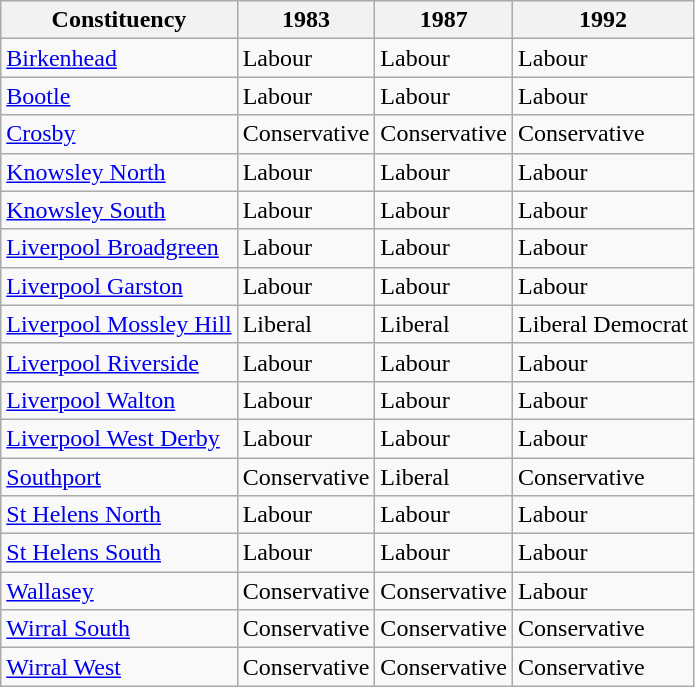<table class="wikitable">
<tr>
<th>Constituency</th>
<th>1983</th>
<th>1987</th>
<th>1992</th>
</tr>
<tr>
<td><a href='#'>Birkenhead</a></td>
<td bgcolor=>Labour</td>
<td bgcolor=>Labour</td>
<td bgcolor=>Labour</td>
</tr>
<tr>
<td><a href='#'>Bootle</a></td>
<td bgcolor=>Labour</td>
<td bgcolor=>Labour</td>
<td bgcolor=>Labour</td>
</tr>
<tr>
<td><a href='#'>Crosby</a></td>
<td bgcolor=>Conservative</td>
<td bgcolor=>Conservative</td>
<td bgcolor=>Conservative</td>
</tr>
<tr>
<td><a href='#'>Knowsley North</a></td>
<td bgcolor=>Labour</td>
<td bgcolor=>Labour</td>
<td bgcolor=>Labour</td>
</tr>
<tr>
<td><a href='#'>Knowsley South</a></td>
<td bgcolor=>Labour</td>
<td bgcolor=>Labour</td>
<td bgcolor=>Labour</td>
</tr>
<tr>
<td><a href='#'>Liverpool Broadgreen</a></td>
<td bgcolor=>Labour</td>
<td bgcolor=>Labour</td>
<td bgcolor=>Labour</td>
</tr>
<tr>
<td><a href='#'>Liverpool Garston</a></td>
<td bgcolor=>Labour</td>
<td bgcolor=>Labour</td>
<td bgcolor=>Labour</td>
</tr>
<tr>
<td><a href='#'>Liverpool Mossley Hill</a></td>
<td bgcolor=>Liberal</td>
<td bgcolor=>Liberal</td>
<td bgcolor=>Liberal Democrat</td>
</tr>
<tr>
<td><a href='#'>Liverpool Riverside</a></td>
<td bgcolor=>Labour</td>
<td bgcolor=>Labour</td>
<td bgcolor=>Labour</td>
</tr>
<tr>
<td><a href='#'>Liverpool Walton</a></td>
<td bgcolor=>Labour</td>
<td bgcolor=>Labour</td>
<td bgcolor=>Labour</td>
</tr>
<tr>
<td><a href='#'>Liverpool West Derby</a></td>
<td bgcolor=>Labour</td>
<td bgcolor=>Labour</td>
<td bgcolor=>Labour</td>
</tr>
<tr>
<td><a href='#'>Southport</a></td>
<td bgcolor=>Conservative</td>
<td bgcolor=>Liberal</td>
<td bgcolor=>Conservative</td>
</tr>
<tr>
<td><a href='#'>St Helens North</a></td>
<td bgcolor=>Labour</td>
<td bgcolor=>Labour</td>
<td bgcolor=>Labour</td>
</tr>
<tr>
<td><a href='#'>St Helens South</a></td>
<td bgcolor=>Labour</td>
<td bgcolor=>Labour</td>
<td bgcolor=>Labour</td>
</tr>
<tr>
<td><a href='#'>Wallasey</a></td>
<td bgcolor=>Conservative</td>
<td bgcolor=>Conservative</td>
<td bgcolor=>Labour</td>
</tr>
<tr>
<td><a href='#'>Wirral South</a></td>
<td bgcolor=>Conservative</td>
<td bgcolor=>Conservative</td>
<td bgcolor=>Conservative</td>
</tr>
<tr>
<td><a href='#'>Wirral West</a></td>
<td bgcolor=>Conservative</td>
<td bgcolor=>Conservative</td>
<td bgcolor=>Conservative</td>
</tr>
</table>
